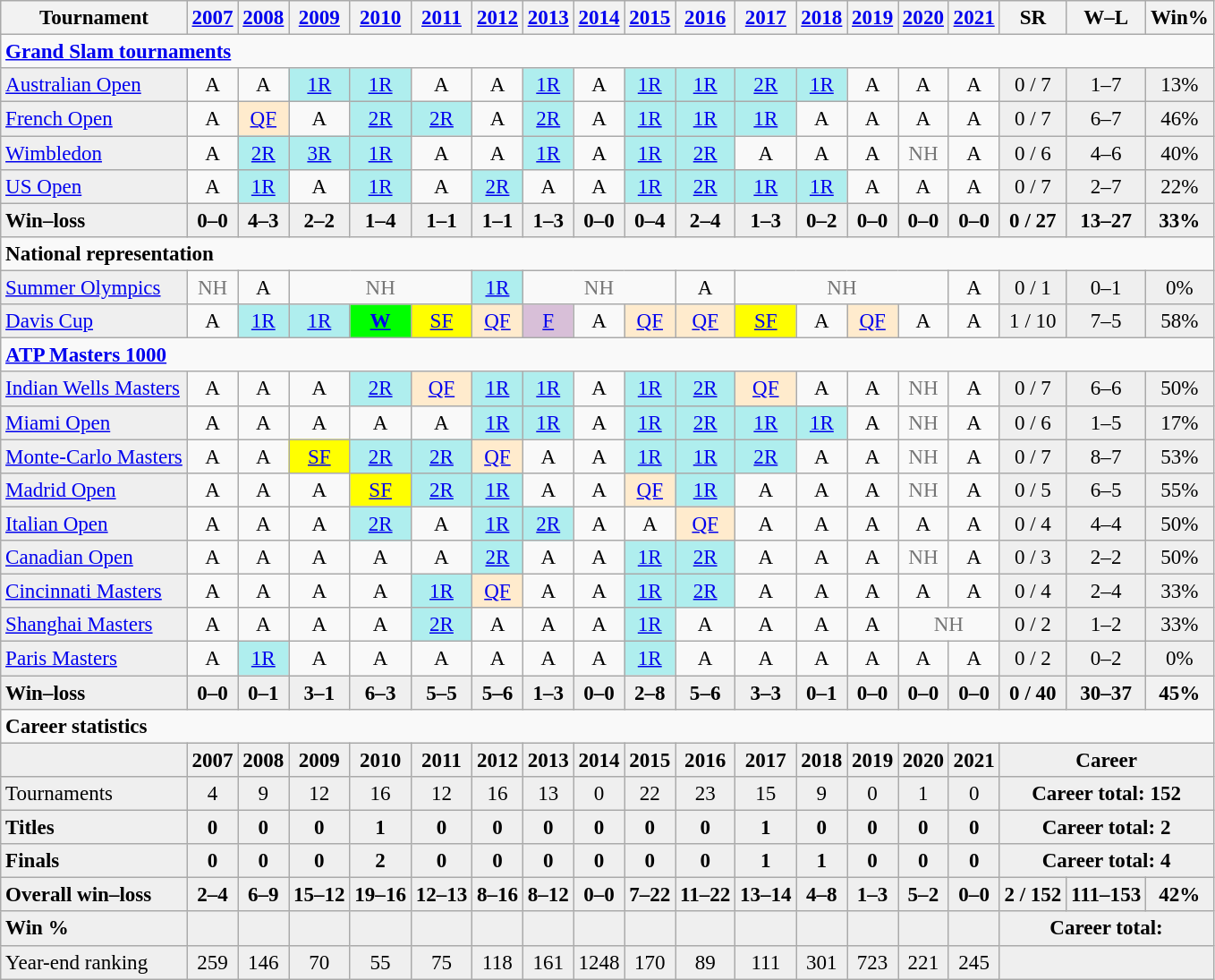<table class=wikitable style=text-align:center;font-size:96%>
<tr>
<th>Tournament</th>
<th><a href='#'>2007</a></th>
<th><a href='#'>2008</a></th>
<th><a href='#'>2009</a></th>
<th><a href='#'>2010</a></th>
<th><a href='#'>2011</a></th>
<th><a href='#'>2012</a></th>
<th><a href='#'>2013</a></th>
<th><a href='#'>2014</a></th>
<th><a href='#'>2015</a></th>
<th><a href='#'>2016</a></th>
<th><a href='#'>2017</a></th>
<th><a href='#'>2018</a></th>
<th><a href='#'>2019</a></th>
<th><a href='#'>2020</a></th>
<th><a href='#'>2021</a></th>
<th>SR</th>
<th>W–L</th>
<th>Win%</th>
</tr>
<tr>
<td colspan=19 align=left><strong><a href='#'>Grand Slam tournaments</a></strong></td>
</tr>
<tr>
<td bgcolor=efefef align=left><a href='#'>Australian Open</a></td>
<td>A</td>
<td>A</td>
<td bgcolor=afeeee><a href='#'>1R</a></td>
<td bgcolor=afeeee><a href='#'>1R</a></td>
<td>A</td>
<td>A</td>
<td bgcolor=afeeee><a href='#'>1R</a></td>
<td>A</td>
<td bgcolor=afeeee><a href='#'>1R</a></td>
<td bgcolor=afeeee><a href='#'>1R</a></td>
<td bgcolor=afeeee><a href='#'>2R</a></td>
<td bgcolor=afeeee><a href='#'>1R</a></td>
<td>A</td>
<td>A</td>
<td>A</td>
<td bgcolor=efefef>0 / 7</td>
<td bgcolor=efefef>1–7</td>
<td bgcolor=efefef>13%</td>
</tr>
<tr>
<td bgcolor=efefef align=left><a href='#'>French Open</a></td>
<td>A</td>
<td bgcolor=ffebcd><a href='#'>QF</a></td>
<td>A</td>
<td bgcolor=afeeee><a href='#'>2R</a></td>
<td bgcolor=afeeee><a href='#'>2R</a></td>
<td>A</td>
<td bgcolor=afeeee><a href='#'>2R</a></td>
<td>A</td>
<td bgcolor=afeeee><a href='#'>1R</a></td>
<td bgcolor=afeeee><a href='#'>1R</a></td>
<td bgcolor=afeeee><a href='#'>1R</a></td>
<td>A</td>
<td>A</td>
<td>A</td>
<td>A</td>
<td bgcolor=efefef>0 / 7</td>
<td bgcolor=efefef>6–7</td>
<td bgcolor=efefef>46%</td>
</tr>
<tr>
<td bgcolor=efefef align=left><a href='#'>Wimbledon</a></td>
<td>A</td>
<td bgcolor=afeeee><a href='#'>2R</a></td>
<td bgcolor=afeeee><a href='#'>3R</a></td>
<td bgcolor=afeeee><a href='#'>1R</a></td>
<td>A</td>
<td>A</td>
<td bgcolor=afeeee><a href='#'>1R</a></td>
<td>A</td>
<td bgcolor=afeeee><a href='#'>1R</a></td>
<td bgcolor=afeeee><a href='#'>2R</a></td>
<td>A</td>
<td>A</td>
<td>A</td>
<td style=color:#767676>NH</td>
<td>A</td>
<td bgcolor=efefef>0 / 6</td>
<td bgcolor=efefef>4–6</td>
<td bgcolor=efefef>40%</td>
</tr>
<tr>
<td bgcolor=efefef align=left><a href='#'>US Open</a></td>
<td>A</td>
<td bgcolor=afeeee><a href='#'>1R</a></td>
<td>A</td>
<td bgcolor=afeeee><a href='#'>1R</a></td>
<td>A</td>
<td bgcolor=afeeee><a href='#'>2R</a></td>
<td>A</td>
<td>A</td>
<td bgcolor=afeeee><a href='#'>1R</a></td>
<td bgcolor=afeeee><a href='#'>2R</a></td>
<td bgcolor=afeeee><a href='#'>1R</a></td>
<td bgcolor=afeeee><a href='#'>1R</a></td>
<td>A</td>
<td>A</td>
<td>A</td>
<td bgcolor=efefef>0 / 7</td>
<td bgcolor=efefef>2–7</td>
<td bgcolor=efefef>22%</td>
</tr>
<tr style=font-weight:bold;background:#efefef>
<td style=text-align:left>Win–loss</td>
<td>0–0</td>
<td>4–3</td>
<td>2–2</td>
<td>1–4</td>
<td>1–1</td>
<td>1–1</td>
<td>1–3</td>
<td>0–0</td>
<td>0–4</td>
<td>2–4</td>
<td>1–3</td>
<td>0–2</td>
<td>0–0</td>
<td>0–0</td>
<td>0–0</td>
<td>0 / 27</td>
<td>13–27</td>
<td>33%</td>
</tr>
<tr>
<td colspan=19 align=left><strong>National representation</strong></td>
</tr>
<tr>
<td bgcolor=efefef align=left><a href='#'>Summer Olympics</a></td>
<td style=color:#767676>NH</td>
<td>A</td>
<td colspan=3 style=color:#767676>NH</td>
<td bgcolor=afeeee><a href='#'>1R</a></td>
<td colspan=3 style=color:#767676>NH</td>
<td>A</td>
<td colspan=4 style=color:#767676>NH</td>
<td>A</td>
<td bgcolor=efefef>0 / 1</td>
<td bgcolor=efefef>0–1</td>
<td bgcolor=efefef>0%</td>
</tr>
<tr>
<td bgcolor=efefef align=left><a href='#'>Davis Cup</a></td>
<td>A</td>
<td bgcolor=afeeee><a href='#'>1R</a></td>
<td bgcolor=afeeee><a href='#'>1R</a></td>
<td bgcolor=lime><a href='#'><strong>W</strong></a></td>
<td bgcolor=yellow><a href='#'>SF</a></td>
<td bgcolor=ffebcd><a href='#'>QF</a></td>
<td bgcolor=thistle><a href='#'>F</a></td>
<td>A</td>
<td bgcolor=ffebcd><a href='#'>QF</a></td>
<td bgcolor=ffebcd><a href='#'>QF</a></td>
<td bgcolor=yellow><a href='#'>SF</a></td>
<td>A</td>
<td bgcolor=ffebcd><a href='#'>QF</a></td>
<td>A</td>
<td>A</td>
<td bgcolor=efefef>1 / 10</td>
<td bgcolor=efefef>7–5</td>
<td bgcolor=efefef>58%</td>
</tr>
<tr>
<td colspan=19 align=left><strong><a href='#'>ATP Masters 1000</a></strong></td>
</tr>
<tr>
<td bgcolor=efefef align=left><a href='#'>Indian Wells Masters</a></td>
<td>A</td>
<td>A</td>
<td>A</td>
<td bgcolor=afeeee><a href='#'>2R</a></td>
<td bgcolor=ffebcd><a href='#'>QF</a></td>
<td bgcolor=afeeee><a href='#'>1R</a></td>
<td bgcolor=afeeee><a href='#'>1R</a></td>
<td>A</td>
<td bgcolor=afeeee><a href='#'>1R</a></td>
<td bgcolor=afeeee><a href='#'>2R</a></td>
<td bgcolor=ffebcd><a href='#'>QF</a></td>
<td>A</td>
<td>A</td>
<td style=color:#767676>NH</td>
<td>A</td>
<td bgcolor=efefef>0 / 7</td>
<td bgcolor=efefef>6–6</td>
<td bgcolor=efefef>50%</td>
</tr>
<tr>
<td bgcolor=efefef align=left><a href='#'>Miami Open</a></td>
<td>A</td>
<td>A</td>
<td>A</td>
<td>A</td>
<td>A</td>
<td bgcolor=afeeee><a href='#'>1R</a></td>
<td bgcolor=afeeee><a href='#'>1R</a></td>
<td>A</td>
<td bgcolor=afeeee><a href='#'>1R</a></td>
<td bgcolor=afeeee><a href='#'>2R</a></td>
<td bgcolor=afeeee><a href='#'>1R</a></td>
<td bgcolor=afeeee><a href='#'>1R</a></td>
<td>A</td>
<td style=color:#767676>NH</td>
<td>A</td>
<td bgcolor=efefef>0 / 6</td>
<td bgcolor=efefef>1–5</td>
<td bgcolor=efefef>17%</td>
</tr>
<tr>
<td bgcolor=efefef align=left><a href='#'>Monte-Carlo Masters</a></td>
<td>A</td>
<td>A</td>
<td bgcolor=yellow><a href='#'>SF</a></td>
<td bgcolor=afeeee><a href='#'>2R</a></td>
<td bgcolor=afeeee><a href='#'>2R</a></td>
<td bgcolor=ffebcd><a href='#'>QF</a></td>
<td>A</td>
<td>A</td>
<td bgcolor=afeeee><a href='#'>1R</a></td>
<td bgcolor=afeeee><a href='#'>1R</a></td>
<td bgcolor=afeeee><a href='#'>2R</a></td>
<td>A</td>
<td>A</td>
<td style=color:#767676>NH</td>
<td>A</td>
<td bgcolor=efefef>0 / 7</td>
<td bgcolor=efefef>8–7</td>
<td bgcolor=efefef>53%</td>
</tr>
<tr>
<td bgcolor=efefef align=left><a href='#'>Madrid Open</a></td>
<td>A</td>
<td>A</td>
<td>A</td>
<td bgcolor=yellow><a href='#'>SF</a></td>
<td bgcolor=afeeee><a href='#'>2R</a></td>
<td bgcolor=afeeee><a href='#'>1R</a></td>
<td>A</td>
<td>A</td>
<td bgcolor=ffebcd><a href='#'>QF</a></td>
<td bgcolor=afeeee><a href='#'>1R</a></td>
<td>A</td>
<td>A</td>
<td>A</td>
<td style=color:#767676>NH</td>
<td>A</td>
<td bgcolor=efefef>0 / 5</td>
<td bgcolor=efefef>6–5</td>
<td bgcolor=efefef>55%</td>
</tr>
<tr>
<td bgcolor=efefef align=left><a href='#'>Italian Open</a></td>
<td>A</td>
<td>A</td>
<td>A</td>
<td bgcolor=afeeee><a href='#'>2R</a></td>
<td>A</td>
<td bgcolor=afeeee><a href='#'>1R</a></td>
<td bgcolor=afeeee><a href='#'>2R</a></td>
<td>A</td>
<td>A</td>
<td bgcolor=ffebcd><a href='#'>QF</a></td>
<td>A</td>
<td>A</td>
<td>A</td>
<td>A</td>
<td>A</td>
<td bgcolor=efefef>0 / 4</td>
<td bgcolor=efefef>4–4</td>
<td bgcolor=efefef>50%</td>
</tr>
<tr>
<td bgcolor=efefef align=left><a href='#'>Canadian Open</a></td>
<td>A</td>
<td>A</td>
<td>A</td>
<td>A</td>
<td>A</td>
<td bgcolor=afeeee><a href='#'>2R</a></td>
<td>A</td>
<td>A</td>
<td bgcolor=afeeee><a href='#'>1R</a></td>
<td bgcolor=afeeee><a href='#'>2R</a></td>
<td>A</td>
<td>A</td>
<td>A</td>
<td style=color:#767676>NH</td>
<td>A</td>
<td bgcolor=efefef>0 / 3</td>
<td bgcolor=efefef>2–2</td>
<td bgcolor=efefef>50%</td>
</tr>
<tr>
<td bgcolor=efefef align=left><a href='#'>Cincinnati Masters</a></td>
<td>A</td>
<td>A</td>
<td>A</td>
<td>A</td>
<td bgcolor=afeeee><a href='#'>1R</a></td>
<td bgcolor=ffebcd><a href='#'>QF</a></td>
<td>A</td>
<td>A</td>
<td bgcolor=afeeee><a href='#'>1R</a></td>
<td bgcolor=afeeee><a href='#'>2R</a></td>
<td>A</td>
<td>A</td>
<td>A</td>
<td>A</td>
<td>A</td>
<td bgcolor=efefef>0 / 4</td>
<td bgcolor=efefef>2–4</td>
<td bgcolor=efefef>33%</td>
</tr>
<tr>
<td bgcolor=efefef align=left><a href='#'>Shanghai Masters</a></td>
<td>A</td>
<td>A</td>
<td>A</td>
<td>A</td>
<td bgcolor=afeeee><a href='#'>2R</a></td>
<td>A</td>
<td>A</td>
<td>A</td>
<td bgcolor=afeeee><a href='#'>1R</a></td>
<td>A</td>
<td>A</td>
<td>A</td>
<td>A</td>
<td colspan="2" style="color:#767676">NH</td>
<td bgcolor=efefef>0 / 2</td>
<td bgcolor=efefef>1–2</td>
<td bgcolor=efefef>33%</td>
</tr>
<tr>
<td bgcolor=efefef align=left><a href='#'>Paris Masters</a></td>
<td>A</td>
<td bgcolor=afeeee><a href='#'>1R</a></td>
<td>A</td>
<td>A</td>
<td>A</td>
<td>A</td>
<td>A</td>
<td>A</td>
<td bgcolor=afeeee><a href='#'>1R</a></td>
<td>A</td>
<td>A</td>
<td>A</td>
<td>A</td>
<td>A</td>
<td>A</td>
<td bgcolor=efefef>0 / 2</td>
<td bgcolor=efefef>0–2</td>
<td bgcolor=efefef>0%</td>
</tr>
<tr style=font-weight:bold;background:#efefef>
<td style=text-align:left>Win–loss</td>
<td>0–0</td>
<td>0–1</td>
<td>3–1</td>
<td>6–3</td>
<td>5–5</td>
<td>5–6</td>
<td>1–3</td>
<td>0–0</td>
<td>2–8</td>
<td>5–6</td>
<td>3–3</td>
<td>0–1</td>
<td>0–0</td>
<td>0–0</td>
<td>0–0</td>
<td>0 / 40</td>
<td>30–37</td>
<th>45%</th>
</tr>
<tr>
<td colspan=19 style=text-align:left><strong>Career statistics</strong></td>
</tr>
<tr style=font-weight:bold;background:#efefef>
<td></td>
<td>2007</td>
<td>2008</td>
<td>2009</td>
<td>2010</td>
<td>2011</td>
<td>2012</td>
<td>2013</td>
<td>2014</td>
<td>2015</td>
<td>2016</td>
<td>2017</td>
<td>2018</td>
<td>2019</td>
<td>2020</td>
<td>2021</td>
<td colspan="3">Career</td>
</tr>
<tr bgcolor=efefef>
<td align=left>Tournaments</td>
<td>4</td>
<td>9</td>
<td>12</td>
<td>16</td>
<td>12</td>
<td>16</td>
<td>13</td>
<td>0</td>
<td>22</td>
<td>23</td>
<td>15</td>
<td>9</td>
<td>0</td>
<td>1</td>
<td>0</td>
<td colspan=3><strong>Career total: 152</strong></td>
</tr>
<tr style=font-weight:bold;background:#efefef>
<td style=text-align:left>Titles</td>
<td>0</td>
<td>0</td>
<td>0</td>
<td>1</td>
<td>0</td>
<td>0</td>
<td>0</td>
<td>0</td>
<td>0</td>
<td>0</td>
<td>1</td>
<td>0</td>
<td>0</td>
<td>0</td>
<td>0</td>
<td colspan=3>Career total: 2</td>
</tr>
<tr style=font-weight:bold;background:#efefef>
<td align=left>Finals</td>
<td>0</td>
<td>0</td>
<td>0</td>
<td>2</td>
<td>0</td>
<td>0</td>
<td>0</td>
<td>0</td>
<td>0</td>
<td>0</td>
<td>1</td>
<td>1</td>
<td>0</td>
<td>0</td>
<td>0</td>
<td colspan="3">Career total: 4</td>
</tr>
<tr style=font-weight:bold;background:#efefef>
<td style=text-align:left>Overall win–loss</td>
<td>2–4</td>
<td>6–9</td>
<td>15–12</td>
<td>19–16</td>
<td>12–13</td>
<td>8–16</td>
<td>8–12</td>
<td>0–0</td>
<td>7–22</td>
<td>11–22</td>
<td>13–14</td>
<td>4–8</td>
<td>1–3</td>
<td>5–2</td>
<td>0–0</td>
<td>2 / 152</td>
<td>111–153</td>
<td>42%</td>
</tr>
<tr style=font-weight:bold;background:#efefef>
<td style=text-align:left>Win %</td>
<td></td>
<td></td>
<td></td>
<td></td>
<td></td>
<td></td>
<td></td>
<td></td>
<td></td>
<td></td>
<td></td>
<td></td>
<td></td>
<td></td>
<td></td>
<td colspan=3>Career total: </td>
</tr>
<tr bgcolor=efefef>
<td align=left>Year-end ranking</td>
<td>259</td>
<td>146</td>
<td>70</td>
<td>55</td>
<td>75</td>
<td>118</td>
<td>161</td>
<td>1248</td>
<td>170</td>
<td>89</td>
<td>111</td>
<td>301</td>
<td>723</td>
<td>221</td>
<td>245</td>
<td colspan=3></td>
</tr>
</table>
